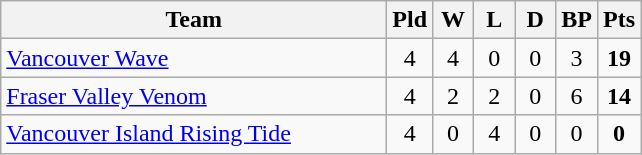<table class="wikitable" style="text-align: center;">
<tr>
<th width="250">Team</th>
<th width="20">Pld</th>
<th width="20">W</th>
<th width="20">L</th>
<th width="20">D</th>
<th width="20">BP</th>
<th width="20">Pts</th>
</tr>
<tr>
<td align=left><a href='#'>Vancouver Wave</a></td>
<td>4</td>
<td>4</td>
<td>0</td>
<td>0</td>
<td>3</td>
<td><strong>19</strong></td>
</tr>
<tr>
<td align=left><a href='#'>Fraser Valley Venom</a></td>
<td>4</td>
<td>2</td>
<td>2</td>
<td>0</td>
<td>6</td>
<td><strong>14</strong></td>
</tr>
<tr>
<td align=left><a href='#'>Vancouver Island Rising Tide</a></td>
<td>4</td>
<td>0</td>
<td>4</td>
<td>0</td>
<td>0</td>
<td><strong>0</strong></td>
</tr>
</table>
